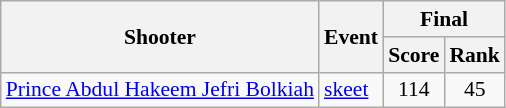<table class=wikitable style="font-size:90%">
<tr>
<th rowspan=2>Shooter</th>
<th rowspan=2>Event</th>
<th colspan=2>Final</th>
</tr>
<tr>
<th>Score</th>
<th>Rank</th>
</tr>
<tr>
<td><a href='#'>Prince Abdul Hakeem Jefri Bolkiah</a></td>
<td align=left rowspan=3><a href='#'>skeet</a></td>
<td align=center>114</td>
<td align=center>45</td>
</tr>
</table>
